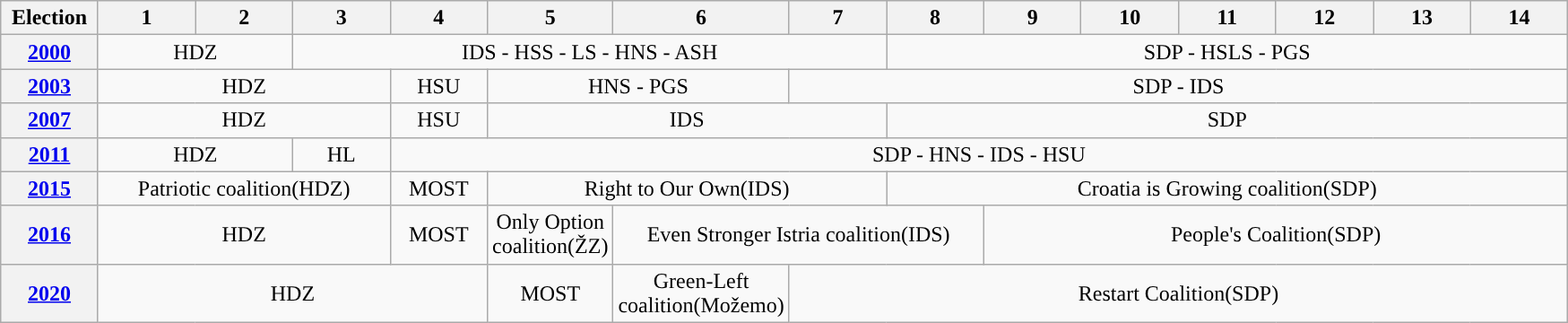<table class=wikitable style="text-align: center;">
<tr>
<th style="width: 65px;">Election</th>
<th style="width: 65px;">1</th>
<th style="width: 65px;">2</th>
<th style="width: 65px;">3</th>
<th style="width: 65px;">4</th>
<th style="width: 65px;">5</th>
<th style="width: 65px;">6</th>
<th style="width: 65px;">7</th>
<th style="width: 65px;">8</th>
<th style="width: 65px;">9</th>
<th style="width: 65px;">10</th>
<th style="width: 65px;">11</th>
<th style="width: 65px;">12</th>
<th style="width: 65px;">13</th>
<th style="width: 65px;">14</th>
</tr>
<tr>
<th><a href='#'>2000</a></th>
<td colspan=2 style="background:">HDZ</td>
<td colspan=5 style="background:">IDS - HSS - LS - HNS - ASH</td>
<td colspan=7 style="background:">SDP - HSLS - PGS</td>
</tr>
<tr>
<th><a href='#'>2003</a></th>
<td colspan=3 style="background:">HDZ</td>
<td style="background:">HSU</td>
<td colspan=2 style="background:">HNS - PGS</td>
<td colspan=8 style="background:">SDP - IDS</td>
</tr>
<tr>
<th><a href='#'>2007</a></th>
<td colspan=3 style="background:">HDZ</td>
<td style="background:">HSU</td>
<td colspan=3 style="background:">IDS</td>
<td colspan=7 style="background:">SDP</td>
</tr>
<tr>
<th><a href='#'>2011</a></th>
<td colspan=2 style="background:">HDZ</td>
<td style="background:">HL</td>
<td colspan=11 style="background:">SDP - HNS - IDS - HSU</td>
</tr>
<tr>
<th><a href='#'>2015</a></th>
<td colspan=3 style="background:">Patriotic coalition(HDZ)</td>
<td style="background:">MOST</td>
<td colspan=3 style="background:">Right to Our Own(IDS)</td>
<td colspan=7 style="background:">Croatia is Growing coalition(SDP)</td>
</tr>
<tr>
<th><a href='#'>2016</a></th>
<td colspan=3 style="background:">HDZ</td>
<td style="background:">MOST</td>
<td style="background:">Only Option coalition(ŽZ)</td>
<td colspan=3 style="background:">Even Stronger Istria coalition(IDS)</td>
<td colspan=6 style="background:">People's Coalition(SDP)</td>
</tr>
<tr>
<th><a href='#'>2020</a></th>
<td colspan=4 style="background:">HDZ</td>
<td style="background:">MOST</td>
<td style="background:">Green-Left coalition(Možemo)</td>
<td colspan=8 style="background:">Restart Coalition(SDP)</td>
</tr>
</table>
